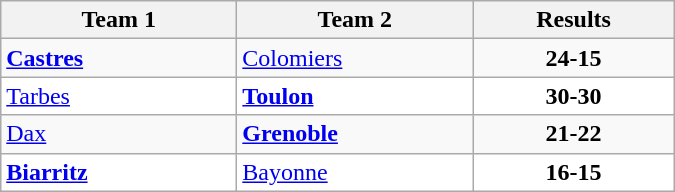<table class="wikitable" width=450>
<tr>
<th>Team 1</th>
<th>Team 2</th>
<th>Results</th>
</tr>
<tr>
<td width=150><strong><a href='#'>Castres</a></strong></td>
<td width=150><a href='#'>Colomiers</a></td>
<td align="center"><strong>24-15</strong></td>
</tr>
<tr bgcolor="white">
<td><a href='#'>Tarbes</a></td>
<td><strong><a href='#'>Toulon</a></strong></td>
<td align="center"><strong>30-30</strong></td>
</tr>
<tr>
<td><a href='#'>Dax</a></td>
<td><strong><a href='#'>Grenoble</a></strong></td>
<td align="center"><strong>21-22</strong></td>
</tr>
<tr bgcolor="white">
<td><strong><a href='#'>Biarritz</a> </strong></td>
<td><a href='#'>Bayonne</a></td>
<td align="center"><strong>16-15</strong></td>
</tr>
</table>
